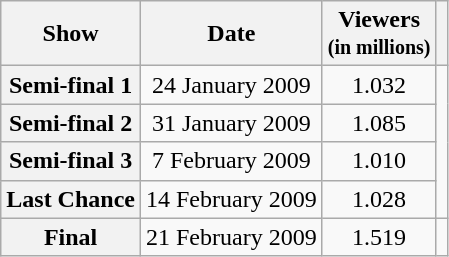<table class="wikitable plainrowheaders sortable" style="text-align:center">
<tr>
<th>Show</th>
<th>Date</th>
<th>Viewers<br><small>(in millions)</small></th>
<th></th>
</tr>
<tr>
<th scope="row">Semi-final 1</th>
<td>24 January 2009</td>
<td>1.032</td>
<td rowspan="4"></td>
</tr>
<tr>
<th scope="row">Semi-final 2</th>
<td>31 January 2009</td>
<td>1.085</td>
</tr>
<tr>
<th scope="row">Semi-final 3</th>
<td>7 February 2009</td>
<td>1.010</td>
</tr>
<tr>
<th scope="row">Last Chance</th>
<td>14 February 2009</td>
<td>1.028</td>
</tr>
<tr>
<th scope="row">Final</th>
<td>21 February 2009</td>
<td>1.519</td>
<td></td>
</tr>
</table>
